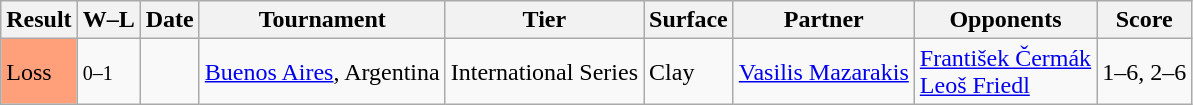<table class="sortable wikitable">
<tr>
<th>Result</th>
<th class="unsortable">W–L</th>
<th>Date</th>
<th>Tournament</th>
<th>Tier</th>
<th>Surface</th>
<th>Partner</th>
<th>Opponents</th>
<th class="unsortable">Score</th>
</tr>
<tr>
<td style="background:#ffa07a;">Loss</td>
<td><small>0–1</small></td>
<td><a href='#'></a></td>
<td><a href='#'>Buenos Aires</a>, Argentina</td>
<td>International Series</td>
<td>Clay</td>
<td> <a href='#'>Vasilis Mazarakis</a></td>
<td> <a href='#'>František Čermák</a> <br>  <a href='#'>Leoš Friedl</a></td>
<td>1–6, 2–6</td>
</tr>
</table>
